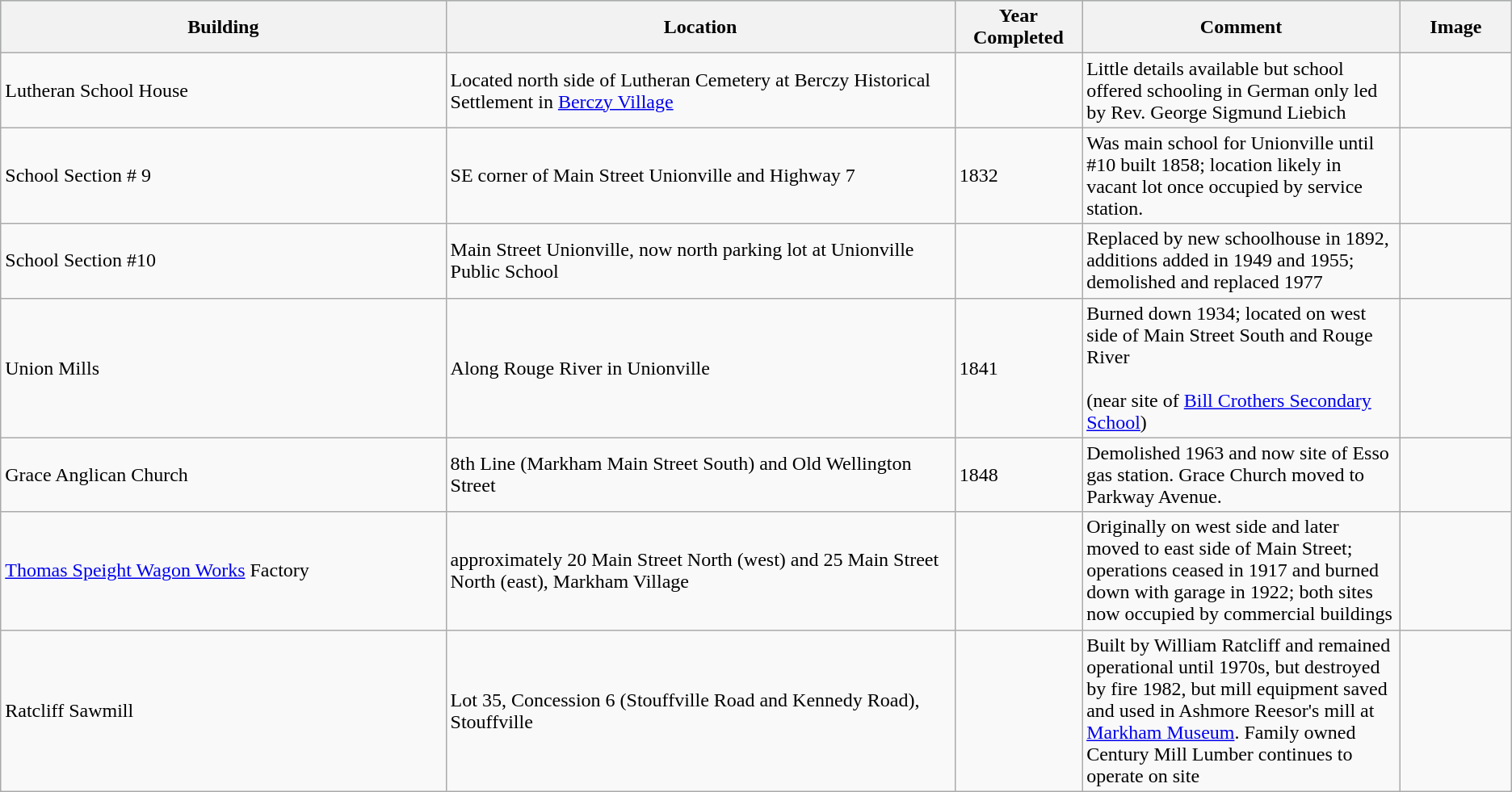<table class="wikitable">
<tr style="background:lightblue;">
<th width=28%>Building</th>
<th width=32%>Location</th>
<th width=8%>Year Completed</th>
<th width=20%>Comment</th>
<th width=7%>Image</th>
</tr>
<tr>
<td>Lutheran School House</td>
<td>Located north side of Lutheran Cemetery at Berczy Historical Settlement in <a href='#'>Berczy Village</a></td>
<td></td>
<td>Little details available but school offered schooling in German only led by Rev. George Sigmund Liebich</td>
<td></td>
</tr>
<tr>
<td>School Section # 9</td>
<td>SE corner of Main Street Unionville and Highway 7</td>
<td>1832</td>
<td>Was main school for Unionville until #10 built 1858; location likely in vacant lot once occupied by service station.</td>
<td></td>
</tr>
<tr>
<td>School Section #10</td>
<td>Main Street Unionville, now north parking lot at Unionville Public School</td>
<td></td>
<td>Replaced by new schoolhouse in 1892, additions added in 1949 and 1955; demolished and replaced 1977</td>
<td></td>
</tr>
<tr>
<td>Union Mills</td>
<td>Along Rouge River in Unionville</td>
<td>1841</td>
<td>Burned down 1934; located on west side of Main Street South and Rouge River <br><br>(near site of <a href='#'>Bill Crothers Secondary School</a>)</td>
<td></td>
</tr>
<tr>
<td>Grace Anglican Church</td>
<td>8th Line (Markham Main Street South) and Old Wellington Street</td>
<td>1848</td>
<td>Demolished 1963 and now site of Esso gas station. Grace Church moved to Parkway Avenue.</td>
<td></td>
</tr>
<tr>
<td><a href='#'>Thomas Speight Wagon Works</a> Factory</td>
<td>approximately 20 Main Street North (west) and 25 Main Street North (east), Markham Village</td>
<td></td>
<td>Originally on west side and later moved to east side of Main Street; operations ceased in 1917 and burned down with garage in 1922; both sites now occupied by commercial buildings</td>
<td></td>
</tr>
<tr>
<td>Ratcliff Sawmill</td>
<td>Lot 35, Concession 6 (Stouffville Road and Kennedy Road), Stouffville</td>
<td></td>
<td>Built by William Ratcliff and remained operational until 1970s, but destroyed by fire 1982, but mill equipment saved and used in Ashmore Reesor's mill at <a href='#'>Markham Museum</a>. Family owned Century Mill Lumber continues to operate on site</td>
<td></td>
</tr>
</table>
